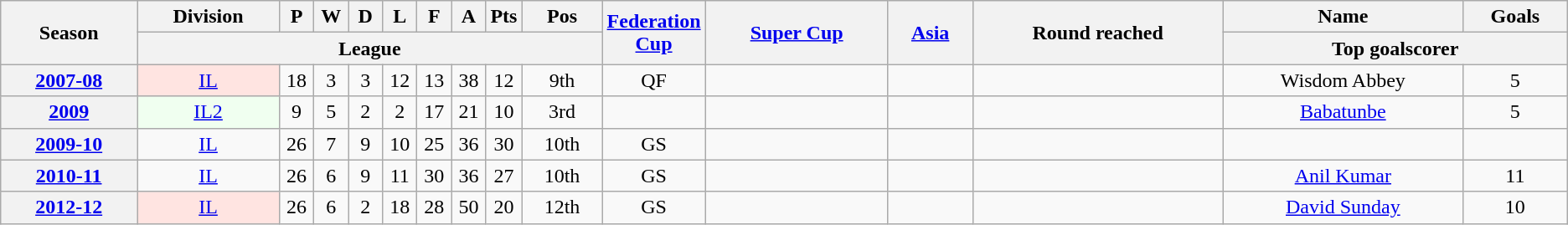<table class="wikitable sortable" style="text-align: center">
<tr>
<th scope="col" rowspan="2" scope="col">Season</th>
<th scope="col">Division</th>
<th width="20" scope="col">P</th>
<th width="20" scope="col">W</th>
<th width="20" scope="col">D</th>
<th width="20" scope="col">L</th>
<th width="20" scope="col">F</th>
<th width="20" scope="col">A</th>
<th width="20" scope="col">Pts</th>
<th scope="col">Pos</th>
<th rowspan="2" width=6% scope="col" class="unsortable"><a href='#'>Federation Cup</a></th>
<th rowspan="2" scope="col"><a href='#'>Super Cup</a></th>
<th rowspan="2" scope="col"><a href='#'>Asia</a></th>
<th rowspan="2" scope="col">Round reached</th>
<th scope="col">Name</th>
<th scope="col">Goals</th>
</tr>
<tr class="unsortable">
<th colspan="9" scope="col">League</th>
<th colspan="2" scope="col">Top goalscorer</th>
</tr>
<tr>
<th scope="row"><a href='#'>2007-08</a></th>
<td bgcolor=MistyRose><a href='#'>IL</a></td>
<td>18</td>
<td>3</td>
<td>3</td>
<td>12</td>
<td>13</td>
<td>38</td>
<td>12</td>
<td>9th</td>
<td>QF</td>
<td></td>
<td></td>
<td></td>
<td>Wisdom Abbey</td>
<td>5</td>
</tr>
<tr>
<th scope="row"><a href='#'>2009</a></th>
<td bgcolor=#F0FFF0><a href='#'>IL2</a></td>
<td>9</td>
<td>5</td>
<td>2</td>
<td>2</td>
<td>17</td>
<td>21</td>
<td>10</td>
<td>3rd</td>
<td></td>
<td></td>
<td></td>
<td></td>
<td><a href='#'>Babatunbe</a></td>
<td>5</td>
</tr>
<tr>
<th scope="row"><a href='#'>2009-10</a></th>
<td><a href='#'>IL</a></td>
<td>26</td>
<td>7</td>
<td>9</td>
<td>10</td>
<td>25</td>
<td>36</td>
<td>30</td>
<td>10th</td>
<td>GS</td>
<td></td>
<td></td>
<td></td>
<td></td>
<td></td>
</tr>
<tr>
<th scope="row"><a href='#'>2010-11</a></th>
<td><a href='#'>IL</a></td>
<td>26</td>
<td>6</td>
<td>9</td>
<td>11</td>
<td>30</td>
<td>36</td>
<td>27</td>
<td>10th</td>
<td>GS</td>
<td></td>
<td></td>
<td></td>
<td><a href='#'>Anil Kumar</a></td>
<td>11</td>
</tr>
<tr>
<th scope="row"><a href='#'>2012-12</a></th>
<td bgcolor=#FFE4E1><a href='#'>IL</a></td>
<td>26</td>
<td>6</td>
<td>2</td>
<td>18</td>
<td>28</td>
<td>50</td>
<td>20</td>
<td>12th</td>
<td>GS</td>
<td></td>
<td></td>
<td></td>
<td><a href='#'>David Sunday</a></td>
<td>10</td>
</tr>
</table>
